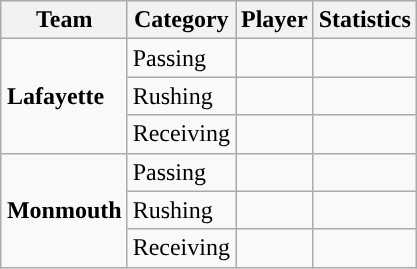<table class="wikitable" style="float: right;">
<tr>
<th>Team</th>
<th>Category</th>
<th>Player</th>
<th>Statistics</th>
</tr>
<tr>
<td rowspan=3><strong>Lafayette</strong></td>
<td>Passing</td>
<td></td>
<td></td>
</tr>
<tr>
<td>Rushing</td>
<td></td>
<td></td>
</tr>
<tr>
<td>Receiving</td>
<td></td>
<td></td>
</tr>
<tr>
<td rowspan=3><strong>Monmouth</strong></td>
<td>Passing</td>
<td></td>
<td></td>
</tr>
<tr>
<td>Rushing</td>
<td></td>
<td></td>
</tr>
<tr>
<td>Receiving</td>
<td></td>
<td></td>
</tr>
</table>
